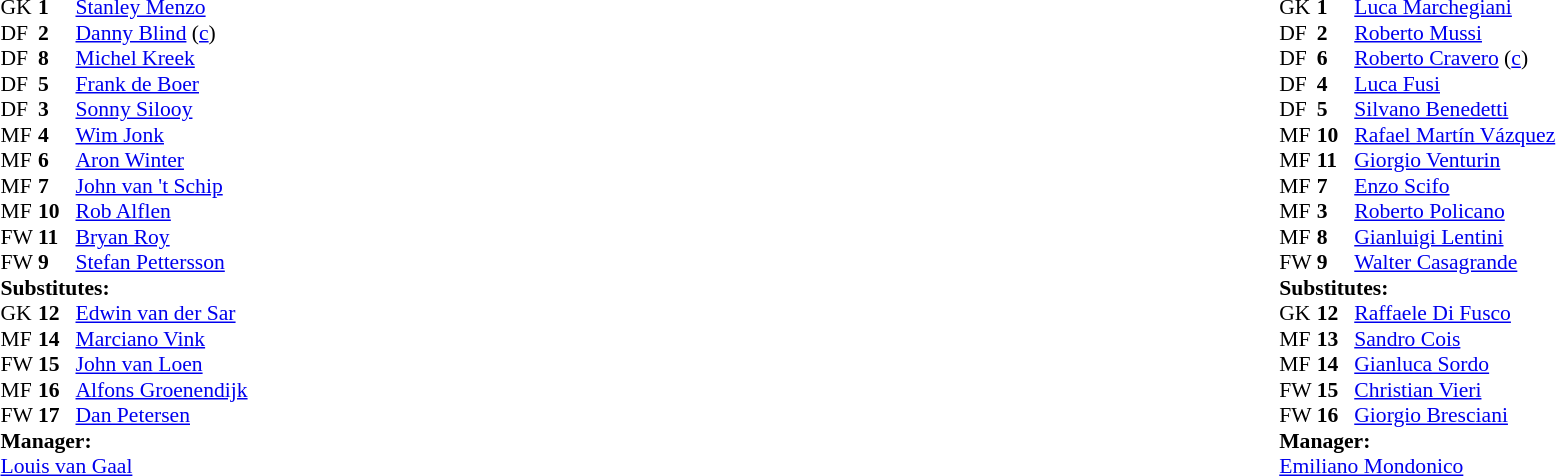<table width="100%">
<tr>
<td valign="top" width="50%"><br><table style="font-size: 90%" cellspacing="0" cellpadding="0">
<tr>
<th width=25></th>
<th width=25></th>
</tr>
<tr>
<td>GK</td>
<td><strong>1</strong></td>
<td> <a href='#'>Stanley Menzo</a></td>
</tr>
<tr>
<td>DF</td>
<td><strong>2</strong></td>
<td> <a href='#'>Danny Blind</a> (<a href='#'>c</a>)</td>
</tr>
<tr>
<td>DF</td>
<td><strong>8</strong></td>
<td> <a href='#'>Michel Kreek</a></td>
<td></td>
</tr>
<tr>
<td>DF</td>
<td><strong>5</strong></td>
<td> <a href='#'>Frank de Boer</a></td>
</tr>
<tr>
<td>DF</td>
<td><strong>3</strong></td>
<td> <a href='#'>Sonny Silooy</a></td>
</tr>
<tr>
<td>MF</td>
<td><strong>4</strong></td>
<td> <a href='#'>Wim Jonk</a></td>
</tr>
<tr>
<td>MF</td>
<td><strong>6</strong></td>
<td> <a href='#'>Aron Winter</a></td>
</tr>
<tr>
<td>MF</td>
<td><strong>7</strong></td>
<td> <a href='#'>John van 't Schip</a></td>
</tr>
<tr>
<td>MF</td>
<td><strong>10</strong></td>
<td> <a href='#'>Rob Alflen</a></td>
</tr>
<tr>
<td>FW</td>
<td><strong>11</strong></td>
<td> <a href='#'>Bryan Roy</a></td>
<td></td>
</tr>
<tr>
<td>FW</td>
<td><strong>9</strong></td>
<td> <a href='#'>Stefan Pettersson</a></td>
</tr>
<tr>
<td colspan=3><strong>Substitutes:</strong></td>
</tr>
<tr>
<td>GK</td>
<td><strong>12</strong></td>
<td> <a href='#'>Edwin van der Sar</a></td>
</tr>
<tr>
<td>MF</td>
<td><strong>14</strong></td>
<td> <a href='#'>Marciano Vink</a></td>
<td></td>
<td></td>
</tr>
<tr>
<td>FW</td>
<td><strong>15</strong></td>
<td> <a href='#'>John van Loen</a></td>
<td></td>
<td></td>
</tr>
<tr>
<td>MF</td>
<td><strong>16</strong></td>
<td> <a href='#'>Alfons Groenendijk</a></td>
</tr>
<tr>
<td>FW</td>
<td><strong>17</strong></td>
<td> <a href='#'>Dan Petersen</a></td>
</tr>
<tr>
<td colspan=3><strong>Manager:</strong></td>
</tr>
<tr>
<td colspan=4> <a href='#'>Louis van Gaal</a></td>
</tr>
</table>
</td>
<td valign="top" width="50%"><br><table style="font-size:90%" cellspacing="0" cellpadding="0" align=center>
<tr>
<th width=25></th>
<th width=25></th>
</tr>
<tr>
<td>GK</td>
<td><strong>1</strong></td>
<td> <a href='#'>Luca Marchegiani</a></td>
</tr>
<tr>
<td>DF</td>
<td><strong>2</strong></td>
<td> <a href='#'>Roberto Mussi</a></td>
</tr>
<tr>
<td>DF</td>
<td><strong>6</strong></td>
<td> <a href='#'>Roberto Cravero</a> (<a href='#'>c</a>)</td>
<td></td>
<td></td>
</tr>
<tr>
<td>DF</td>
<td><strong>4</strong></td>
<td> <a href='#'>Luca Fusi</a></td>
</tr>
<tr>
<td>DF</td>
<td><strong>5</strong></td>
<td> <a href='#'>Silvano Benedetti</a></td>
</tr>
<tr>
<td>MF</td>
<td><strong>10</strong></td>
<td> <a href='#'>Rafael Martín Vázquez</a></td>
</tr>
<tr>
<td>MF</td>
<td><strong>11</strong></td>
<td> <a href='#'>Giorgio Venturin</a></td>
</tr>
<tr>
<td>MF</td>
<td><strong>7</strong></td>
<td> <a href='#'>Enzo Scifo</a></td>
<td></td>
<td></td>
</tr>
<tr>
<td>MF</td>
<td><strong>3</strong></td>
<td> <a href='#'>Roberto Policano</a></td>
</tr>
<tr>
<td>MF</td>
<td><strong>8</strong></td>
<td> <a href='#'>Gianluigi Lentini</a></td>
</tr>
<tr>
<td>FW</td>
<td><strong>9</strong></td>
<td> <a href='#'>Walter Casagrande</a></td>
</tr>
<tr>
<td colspan=3><strong>Substitutes:</strong></td>
</tr>
<tr>
<td>GK</td>
<td><strong>12</strong></td>
<td> <a href='#'>Raffaele Di Fusco</a></td>
</tr>
<tr>
<td>MF</td>
<td><strong>13</strong></td>
<td> <a href='#'>Sandro Cois</a></td>
</tr>
<tr>
<td>MF</td>
<td><strong>14</strong></td>
<td> <a href='#'>Gianluca Sordo</a></td>
<td></td>
<td></td>
</tr>
<tr>
<td>FW</td>
<td><strong>15</strong></td>
<td> <a href='#'>Christian Vieri</a></td>
</tr>
<tr>
<td>FW</td>
<td><strong>16</strong></td>
<td> <a href='#'>Giorgio Bresciani</a></td>
<td></td>
<td></td>
</tr>
<tr>
<td colspan=3><strong>Manager:</strong></td>
</tr>
<tr>
<td colspan=4> <a href='#'>Emiliano Mondonico</a></td>
</tr>
</table>
</td>
</tr>
</table>
